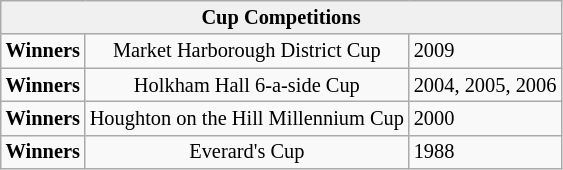<table class="wikitable" style="font-size:85%">
<tr>
<td colspan=3; style="background:#f0f0f0; text-align: center; font-weight: bold;">Cup Competitions</td>
</tr>
<tr>
<td style="text-align: right; font-weight: bold;">Winners</td>
<td style="text-align: center;">Market Harborough District Cup</td>
<td style="text-align: left;">2009</td>
</tr>
<tr>
<td style="text-align: right; font-weight: bold;">Winners</td>
<td style="text-align: center;">Holkham Hall 6-a-side Cup</td>
<td style="text-align: left;">2004, 2005, 2006</td>
</tr>
<tr>
<td style="text-align: right; font-weight: bold;">Winners</td>
<td style="text-align: center;">Houghton on the Hill Millennium Cup</td>
<td style="text-align: left;">2000</td>
</tr>
<tr>
<td style="text-align: right; font-weight: bold;">Winners</td>
<td style="text-align: center;">Everard's Cup</td>
<td style="text-align: left;">1988</td>
</tr>
</table>
